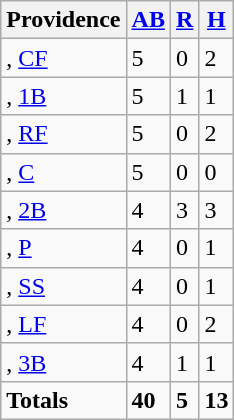<table class="wikitable sortable">
<tr>
<th>Providence</th>
<th><a href='#'>AB</a></th>
<th><a href='#'>R</a></th>
<th><a href='#'>H</a></th>
</tr>
<tr>
<td>, <a href='#'>CF</a></td>
<td>5</td>
<td>0</td>
<td>2</td>
</tr>
<tr>
<td>, <a href='#'>1B</a></td>
<td>5</td>
<td>1</td>
<td>1</td>
</tr>
<tr>
<td>, <a href='#'>RF</a></td>
<td>5</td>
<td>0</td>
<td>2</td>
</tr>
<tr>
<td>, <a href='#'>C</a></td>
<td>5</td>
<td>0</td>
<td>0</td>
</tr>
<tr>
<td>, <a href='#'>2B</a></td>
<td>4</td>
<td>3</td>
<td>3</td>
</tr>
<tr>
<td>, <a href='#'>P</a></td>
<td>4</td>
<td>0</td>
<td>1</td>
</tr>
<tr>
<td>, <a href='#'>SS</a></td>
<td>4</td>
<td>0</td>
<td>1</td>
</tr>
<tr>
<td>, <a href='#'>LF</a></td>
<td>4</td>
<td>0</td>
<td>2</td>
</tr>
<tr>
<td>, <a href='#'>3B</a></td>
<td>4</td>
<td>1</td>
<td>1</td>
</tr>
<tr class="sortbottom">
<td><strong>Totals</strong></td>
<td><strong>40</strong></td>
<td><strong>5</strong></td>
<td><strong>13</strong></td>
</tr>
</table>
